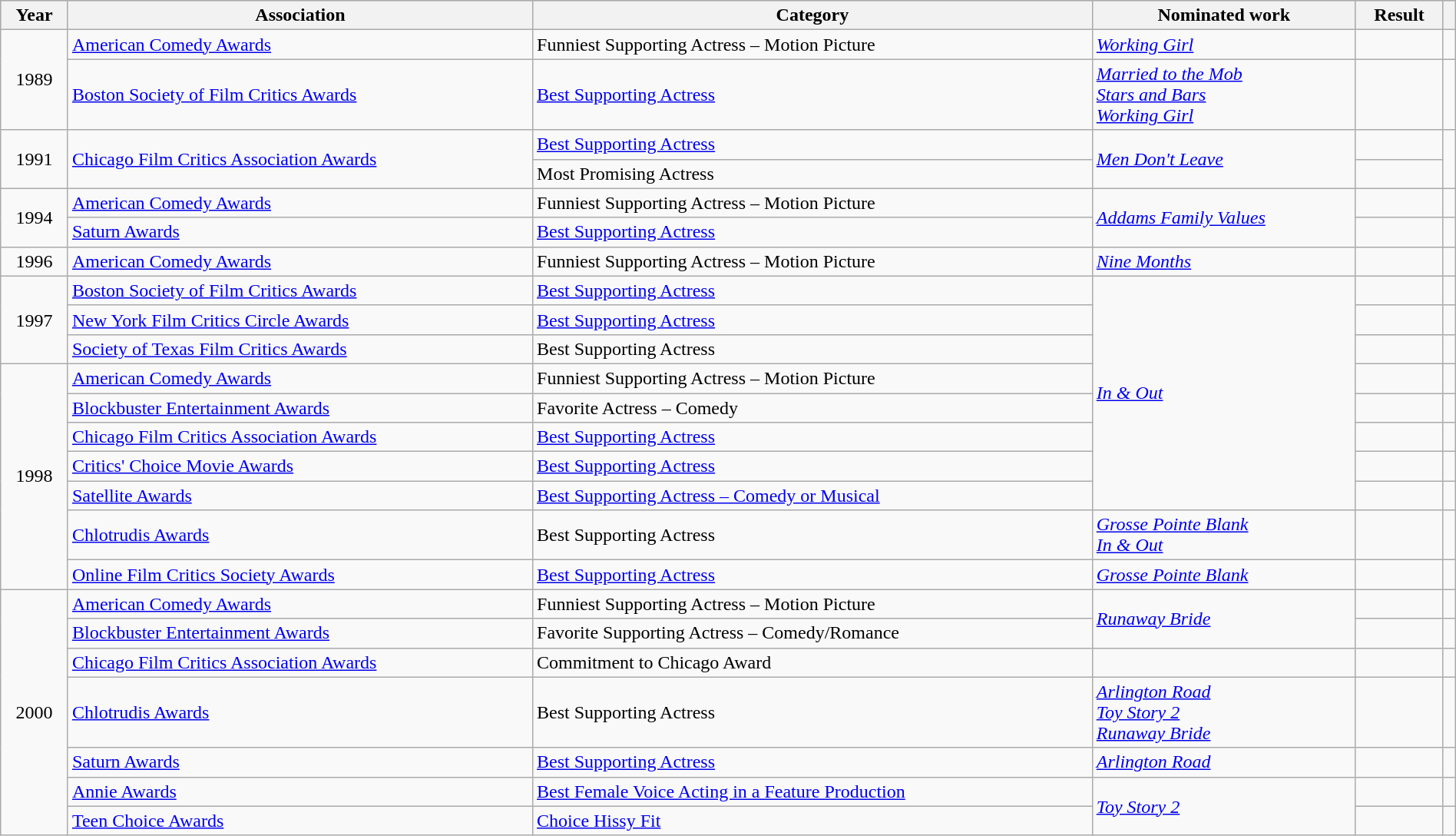<table class="wikitable plainrowheaders sortable" style="width:100%;">
<tr style="background:#ccc; text-align:center;">
<th scope="col">Year</th>
<th scope="col">Association</th>
<th scope="col">Category</th>
<th scope="col">Nominated work</th>
<th scope="col">Result</th>
<th scope="col" class="unsortable"></th>
</tr>
<tr>
<td style="text-align:center;" rowspan="2">1989</td>
<td><a href='#'>American Comedy Awards</a></td>
<td>Funniest Supporting Actress – Motion Picture</td>
<td><em><a href='#'>Working Girl</a></em></td>
<td></td>
<td style="text-align:center;"></td>
</tr>
<tr>
<td><a href='#'>Boston Society of Film Critics Awards</a></td>
<td><a href='#'>Best Supporting Actress</a></td>
<td><em><a href='#'>Married to the Mob</a></em><br><em><a href='#'>Stars and Bars</a></em><br><em><a href='#'>Working Girl</a></em></td>
<td></td>
<td style="text-align:center;"></td>
</tr>
<tr>
<td style="text-align:center;" rowspan="2">1991</td>
<td rowspan="2"><a href='#'>Chicago Film Critics Association Awards</a></td>
<td><a href='#'>Best Supporting Actress</a></td>
<td rowspan="2"><em><a href='#'>Men Don't Leave</a></em></td>
<td></td>
<td style="text-align:center;" rowspan="2"></td>
</tr>
<tr>
<td>Most Promising Actress</td>
<td></td>
</tr>
<tr>
<td style="text-align:center;" rowspan="2">1994</td>
<td><a href='#'>American Comedy Awards</a></td>
<td>Funniest Supporting Actress – Motion Picture</td>
<td rowspan="2"><em><a href='#'>Addams Family Values</a></em></td>
<td></td>
<td style="text-align:center;"></td>
</tr>
<tr>
<td><a href='#'>Saturn Awards</a></td>
<td><a href='#'>Best Supporting Actress</a></td>
<td></td>
<td style="text-align:center;"></td>
</tr>
<tr>
<td style="text-align:center;">1996</td>
<td><a href='#'>American Comedy Awards</a></td>
<td>Funniest Supporting Actress – Motion Picture</td>
<td><em><a href='#'>Nine Months</a></em></td>
<td></td>
<td style="text-align:center;"></td>
</tr>
<tr>
<td style="text-align:center;" rowspan="3">1997</td>
<td><a href='#'>Boston Society of Film Critics Awards</a></td>
<td><a href='#'>Best Supporting Actress</a></td>
<td rowspan="8"><em><a href='#'>In & Out</a></em></td>
<td></td>
<td style="text-align:center;"></td>
</tr>
<tr>
<td><a href='#'>New York Film Critics Circle Awards</a></td>
<td><a href='#'>Best Supporting Actress</a></td>
<td></td>
<td style="text-align:center;"></td>
</tr>
<tr>
<td><a href='#'>Society of Texas Film Critics Awards</a></td>
<td>Best Supporting Actress</td>
<td></td>
<td style="text-align:center;"></td>
</tr>
<tr>
<td style="text-align:center;" rowspan="7">1998</td>
<td><a href='#'>American Comedy Awards</a></td>
<td>Funniest Supporting Actress – Motion Picture</td>
<td></td>
<td style="text-align:center;"></td>
</tr>
<tr>
<td><a href='#'>Blockbuster Entertainment Awards</a></td>
<td>Favorite Actress – Comedy</td>
<td></td>
<td style="text-align:center;"></td>
</tr>
<tr>
<td><a href='#'>Chicago Film Critics Association Awards</a></td>
<td><a href='#'>Best Supporting Actress</a></td>
<td></td>
<td style="text-align:center;"></td>
</tr>
<tr>
<td><a href='#'>Critics' Choice Movie Awards</a></td>
<td><a href='#'>Best Supporting Actress</a></td>
<td></td>
<td style="text-align:center;"></td>
</tr>
<tr>
<td><a href='#'>Satellite Awards</a></td>
<td><a href='#'>Best Supporting Actress – Comedy or Musical</a></td>
<td></td>
<td style="text-align:center;"></td>
</tr>
<tr>
<td><a href='#'>Chlotrudis Awards</a></td>
<td>Best Supporting Actress</td>
<td><em><a href='#'>Grosse Pointe Blank</a></em><br><em><a href='#'>In & Out</a></em></td>
<td></td>
<td style="text-align:center;"></td>
</tr>
<tr>
<td><a href='#'>Online Film Critics Society Awards</a></td>
<td><a href='#'>Best Supporting Actress</a></td>
<td><em><a href='#'>Grosse Pointe Blank</a></em></td>
<td></td>
<td style="text-align:center;"></td>
</tr>
<tr>
<td style="text-align:center;", rowspan="7">2000</td>
<td><a href='#'>American Comedy Awards</a></td>
<td>Funniest Supporting Actress – Motion Picture</td>
<td rowspan="2"><em><a href='#'>Runaway Bride</a></em></td>
<td></td>
<td style="text-align:center;"></td>
</tr>
<tr>
<td><a href='#'>Blockbuster Entertainment Awards</a></td>
<td>Favorite Supporting Actress – Comedy/Romance</td>
<td></td>
<td style="text-align:center;"></td>
</tr>
<tr>
<td><a href='#'>Chicago Film Critics Association Awards</a></td>
<td>Commitment to Chicago Award</td>
<td></td>
<td></td>
<td style="text-align:center;"></td>
</tr>
<tr>
<td><a href='#'>Chlotrudis Awards</a></td>
<td>Best Supporting Actress</td>
<td><em><a href='#'>Arlington Road</a></em><br><em><a href='#'>Toy Story 2</a></em><br><em><a href='#'>Runaway Bride</a></em></td>
<td></td>
<td style="text-align:center;"></td>
</tr>
<tr>
<td><a href='#'>Saturn Awards</a></td>
<td><a href='#'>Best Supporting Actress</a></td>
<td><em><a href='#'>Arlington Road</a></em></td>
<td></td>
<td style="text-align:center;"></td>
</tr>
<tr>
<td><a href='#'>Annie Awards</a></td>
<td><a href='#'>Best Female Voice Acting in a Feature Production</a></td>
<td rowspan="2"><em><a href='#'>Toy Story 2</a></em></td>
<td></td>
<td style="text-align:center;"></td>
</tr>
<tr>
<td><a href='#'>Teen Choice Awards</a></td>
<td><a href='#'>Choice Hissy Fit</a></td>
<td></td>
<td style="text-align:center;"></td>
</tr>
</table>
